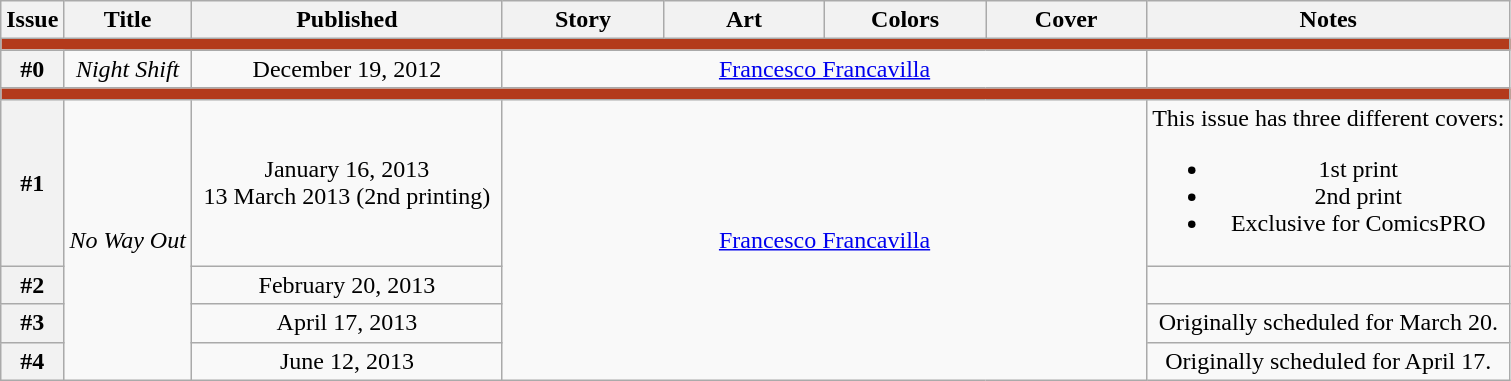<table class="wikitable" style="text-align: center">
<tr>
<th>Issue</th>
<th>Title</th>
<th width="200px">Published</th>
<th width="100px">Story</th>
<th width="100px">Art</th>
<th width="100px">Colors</th>
<th width="100px">Cover</th>
<th>Notes</th>
</tr>
<tr>
<td colspan=8 style=background:#b33a1b></td>
</tr>
<tr>
<th>#0</th>
<td><em>Night Shift</em></td>
<td>December 19, 2012</td>
<td colspan=4><a href='#'>Francesco Francavilla</a></td>
<td></td>
</tr>
<tr>
<td colspan=8 style=background:#b33a1b></td>
</tr>
<tr>
<th>#1</th>
<td rowspan=4><em>No Way Out</em></td>
<td>January 16, 2013<br>13 March 2013 (2nd printing)</td>
<td colspan=4 rowspan=4><a href='#'>Francesco Francavilla</a></td>
<td>This issue has three different covers:<br><ul><li>1st print</li><li>2nd print</li><li>Exclusive for ComicsPRO</li></ul></td>
</tr>
<tr>
<th>#2</th>
<td>February 20, 2013</td>
<td></td>
</tr>
<tr>
<th>#3</th>
<td>April 17, 2013</td>
<td>Originally scheduled for March 20.</td>
</tr>
<tr>
<th>#4</th>
<td>June 12, 2013</td>
<td>Originally scheduled for April 17.</td>
</tr>
</table>
